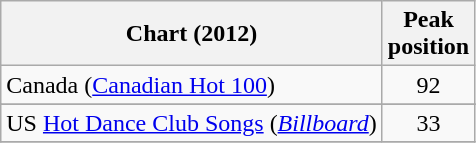<table class="wikitable sortable">
<tr>
<th>Chart (2012)</th>
<th>Peak<br>position</th>
</tr>
<tr>
<td>Canada (<a href='#'>Canadian Hot 100</a>)</td>
<td style="text-align:center;">92</td>
</tr>
<tr>
</tr>
<tr>
<td>US <a href='#'>Hot Dance Club Songs</a> (<em><a href='#'>Billboard</a></em>)</td>
<td style="text-align:center;">33</td>
</tr>
<tr>
</tr>
</table>
